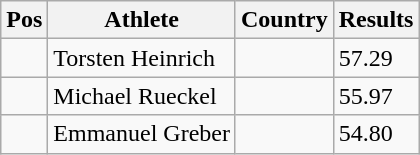<table class="wikitable wikble">
<tr>
<th>Pos</th>
<th>Athlete</th>
<th>Country</th>
<th>Results</th>
</tr>
<tr>
<td align="center"></td>
<td>Torsten Heinrich</td>
<td></td>
<td>57.29</td>
</tr>
<tr>
<td align="center"></td>
<td>Michael Rueckel</td>
<td></td>
<td>55.97</td>
</tr>
<tr>
<td align="center"></td>
<td>Emmanuel Greber</td>
<td></td>
<td>54.80</td>
</tr>
</table>
